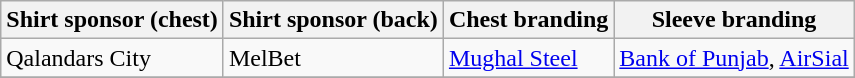<table class="wikitable">
<tr>
<th>Shirt sponsor (chest)</th>
<th>Shirt sponsor (back)</th>
<th>Chest branding</th>
<th>Sleeve branding</th>
</tr>
<tr>
<td>Qalandars City</td>
<td>MelBet</td>
<td><a href='#'>Mughal Steel</a></td>
<td><a href='#'>Bank of Punjab</a>, <a href='#'>AirSial</a></td>
</tr>
<tr>
</tr>
</table>
